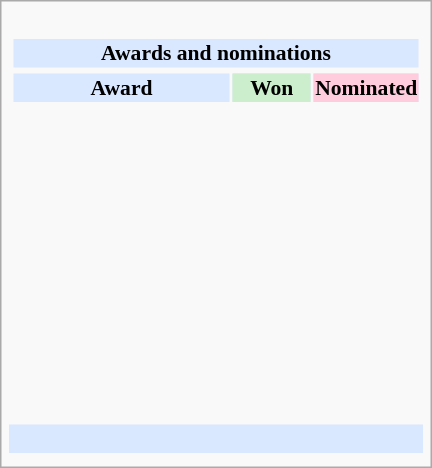<table class="infobox" style="width: 20em; text-align: left; font-size: 90%; vertical-align: middle;">
<tr>
<td colspan=3><br><table class="collapsible collapsed" width=100%>
<tr>
<th colspan=3 style="background-color: #D9E8FF; text-align: center;">Awards and nominations</th>
</tr>
<tr>
</tr>
<tr style="background:#d9e8ff; text-align:center;">
<td style="text-align:center;"><strong>Award</strong></td>
<td style="text-align:center; background:#cec; text-size:0.9em; width:50px;"><strong>Won</strong></td>
<td style="text-align:center; background:#fcd; text-size:0.9em; width:50px;"><strong>Nominated</strong></td>
</tr>
<tr>
<td style="text-align:center;"><br></td>
<td></td>
<td></td>
</tr>
<tr>
<td style="text-align:center;"><br></td>
<td></td>
<td></td>
</tr>
<tr>
<td style="text-align:center;"><br></td>
<td></td>
<td></td>
</tr>
<tr>
<td style="text-align:center;"><br></td>
<td></td>
<td></td>
</tr>
<tr>
<td style="text-align:center;"><br></td>
<td></td>
<td></td>
</tr>
<tr>
<td style="text-align:center;"><br></td>
<td></td>
<td></td>
</tr>
<tr>
<td style="text-align:center;"><br></td>
<td></td>
<td></td>
</tr>
<tr>
<td style="text-align:center;"><br></td>
<td></td>
<td></td>
</tr>
<tr>
<td style="text-align:center;"><br></td>
<td></td>
<td></td>
</tr>
<tr>
<td style="text-align:center;"><br></td>
<td></td>
<td></td>
</tr>
</table>
</td>
</tr>
<tr style="background:#d9e8ff;">
<td style="text-align:center;" colspan="3"><br></td>
</tr>
<tr>
<td></td>
<td></td>
<td></td>
</tr>
</table>
